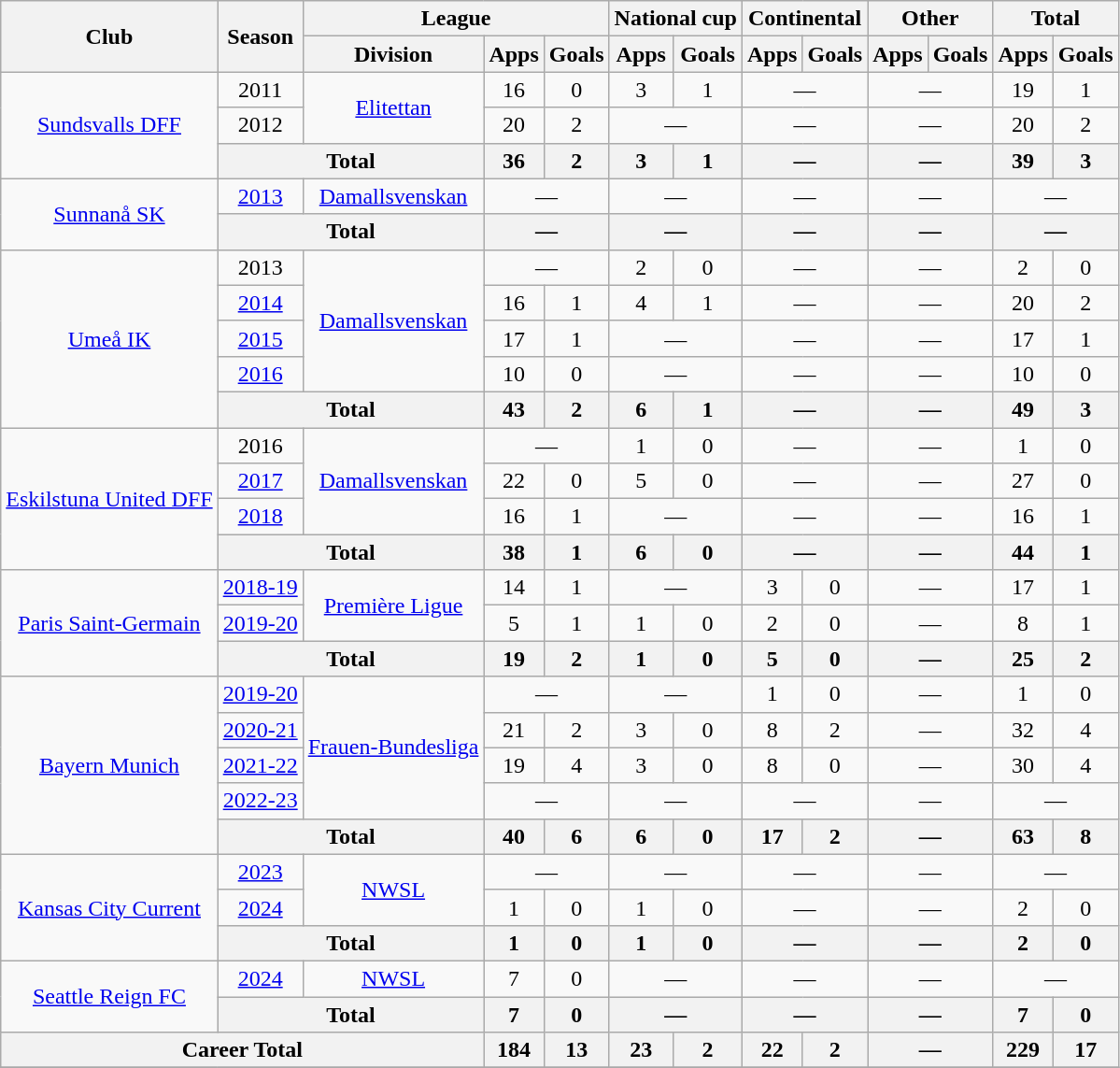<table class="wikitable" style="text-align:center">
<tr>
<th rowspan="2">Club</th>
<th rowspan="2">Season</th>
<th colspan="3">League</th>
<th colspan="2">National cup</th>
<th colspan="2">Continental</th>
<th colspan="2">Other</th>
<th colspan="2">Total</th>
</tr>
<tr>
<th>Division</th>
<th>Apps</th>
<th>Goals</th>
<th>Apps</th>
<th>Goals</th>
<th>Apps</th>
<th>Goals</th>
<th>Apps</th>
<th>Goals</th>
<th>Apps</th>
<th>Goals</th>
</tr>
<tr>
<td rowspan="3"><a href='#'>Sundsvalls DFF</a></td>
<td>2011</td>
<td rowspan="2"><a href='#'>Elitettan</a></td>
<td>16</td>
<td>0</td>
<td>3</td>
<td>1</td>
<td colspan="2">—</td>
<td colspan="2">—</td>
<td>19</td>
<td>1</td>
</tr>
<tr>
<td>2012</td>
<td>20</td>
<td>2</td>
<td colspan="2">—</td>
<td colspan="2">—</td>
<td colspan="2">—</td>
<td>20</td>
<td>2</td>
</tr>
<tr>
<th colspan="2">Total</th>
<th>36</th>
<th>2</th>
<th>3</th>
<th>1</th>
<th colspan="2">—</th>
<th colspan="2">—</th>
<th>39</th>
<th>3</th>
</tr>
<tr>
<td rowspan="2"><a href='#'>Sunnanå SK</a></td>
<td><a href='#'>2013</a></td>
<td><a href='#'>Damallsvenskan</a></td>
<td colspan="2">—</td>
<td colspan="2">—</td>
<td colspan="2">—</td>
<td colspan="2">—</td>
<td colspan="2">—</td>
</tr>
<tr>
<th colspan="2">Total</th>
<th colspan="2">—</th>
<th colspan="2">—</th>
<th colspan="2">—</th>
<th colspan="2">—</th>
<th colspan="2">—</th>
</tr>
<tr>
<td rowspan="5"><a href='#'>Umeå IK</a></td>
<td>2013</td>
<td rowspan="4"><a href='#'>Damallsvenskan</a></td>
<td colspan="2">—</td>
<td>2</td>
<td>0</td>
<td colspan="2">—</td>
<td colspan="2">—</td>
<td>2</td>
<td>0</td>
</tr>
<tr>
<td><a href='#'>2014</a></td>
<td>16</td>
<td>1</td>
<td>4</td>
<td>1</td>
<td colspan="2">—</td>
<td colspan="2">—</td>
<td>20</td>
<td>2</td>
</tr>
<tr>
<td><a href='#'>2015</a></td>
<td>17</td>
<td>1</td>
<td colspan="2">—</td>
<td colspan="2">—</td>
<td colspan="2">—</td>
<td>17</td>
<td>1</td>
</tr>
<tr>
<td><a href='#'>2016</a></td>
<td>10</td>
<td>0</td>
<td colspan="2">—</td>
<td colspan="2">—</td>
<td colspan="2">—</td>
<td>10</td>
<td>0</td>
</tr>
<tr>
<th colspan="2">Total</th>
<th>43</th>
<th>2</th>
<th>6</th>
<th>1</th>
<th colspan="2">—</th>
<th colspan="2">—</th>
<th>49</th>
<th>3</th>
</tr>
<tr>
<td rowspan="4"><a href='#'>Eskilstuna United DFF</a></td>
<td>2016</td>
<td rowspan="3"><a href='#'>Damallsvenskan</a></td>
<td colspan="2">—</td>
<td>1</td>
<td>0</td>
<td colspan="2">—</td>
<td colspan="2">—</td>
<td>1</td>
<td>0</td>
</tr>
<tr>
<td><a href='#'>2017</a></td>
<td>22</td>
<td>0</td>
<td>5</td>
<td>0</td>
<td colspan="2">—</td>
<td colspan="2">—</td>
<td>27</td>
<td>0</td>
</tr>
<tr>
<td><a href='#'>2018</a></td>
<td>16</td>
<td>1</td>
<td colspan="2">—</td>
<td colspan="2">—</td>
<td colspan="2">—</td>
<td>16</td>
<td>1</td>
</tr>
<tr>
<th colspan="2">Total</th>
<th>38</th>
<th>1</th>
<th>6</th>
<th>0</th>
<th colspan="2">—</th>
<th colspan="2">—</th>
<th>44</th>
<th>1</th>
</tr>
<tr>
<td rowspan="3"><a href='#'>Paris Saint-Germain</a></td>
<td><a href='#'>2018-19</a></td>
<td rowspan="2"><a href='#'>Première Ligue</a></td>
<td>14</td>
<td>1</td>
<td colspan="2">—</td>
<td>3</td>
<td>0</td>
<td colspan="2">—</td>
<td>17</td>
<td>1</td>
</tr>
<tr>
<td><a href='#'>2019-20</a></td>
<td>5</td>
<td>1</td>
<td>1</td>
<td>0</td>
<td>2</td>
<td>0</td>
<td colspan="2">—</td>
<td>8</td>
<td>1</td>
</tr>
<tr>
<th colspan="2">Total</th>
<th>19</th>
<th>2</th>
<th>1</th>
<th>0</th>
<th>5</th>
<th>0</th>
<th colspan="2">—</th>
<th>25</th>
<th>2</th>
</tr>
<tr>
<td rowspan="5"><a href='#'>Bayern Munich</a></td>
<td><a href='#'>2019-20</a></td>
<td rowspan="4"><a href='#'>Frauen-Bundesliga</a></td>
<td colspan="2">—</td>
<td colspan="2">—</td>
<td>1</td>
<td>0</td>
<td colspan="2">—</td>
<td>1</td>
<td>0</td>
</tr>
<tr>
<td><a href='#'>2020-21</a></td>
<td>21</td>
<td>2</td>
<td>3</td>
<td>0</td>
<td>8</td>
<td>2</td>
<td colspan="2">—</td>
<td>32</td>
<td>4</td>
</tr>
<tr>
<td><a href='#'>2021-22</a></td>
<td>19</td>
<td>4</td>
<td>3</td>
<td>0</td>
<td>8</td>
<td>0</td>
<td colspan="2">—</td>
<td>30</td>
<td>4</td>
</tr>
<tr>
<td><a href='#'>2022-23</a></td>
<td colspan="2">—</td>
<td colspan="2">—</td>
<td colspan="2">—</td>
<td colspan="2">—</td>
<td colspan="2">—</td>
</tr>
<tr>
<th colspan="2">Total</th>
<th>40</th>
<th>6</th>
<th>6</th>
<th>0</th>
<th>17</th>
<th>2</th>
<th colspan="2">—</th>
<th>63</th>
<th>8</th>
</tr>
<tr>
<td rowspan="3"><a href='#'>Kansas City Current</a></td>
<td><a href='#'>2023</a></td>
<td rowspan="2"><a href='#'>NWSL</a></td>
<td colspan="2">—</td>
<td colspan="2">—</td>
<td colspan="2">—</td>
<td colspan="2">—</td>
<td colspan="2">—</td>
</tr>
<tr>
<td><a href='#'>2024</a></td>
<td>1</td>
<td>0</td>
<td>1</td>
<td>0</td>
<td colspan="2">—</td>
<td colspan="2">—</td>
<td>2</td>
<td>0</td>
</tr>
<tr>
<th colspan="2">Total</th>
<th>1</th>
<th>0</th>
<th>1</th>
<th>0</th>
<th colspan="2">—</th>
<th colspan="2">—</th>
<th>2</th>
<th>0</th>
</tr>
<tr>
<td rowspan="2"><a href='#'>Seattle Reign FC</a></td>
<td><a href='#'>2024</a></td>
<td><a href='#'>NWSL</a></td>
<td>7</td>
<td>0</td>
<td colspan="2">—</td>
<td colspan="2">—</td>
<td colspan="2">—</td>
<td colspan="2">—</td>
</tr>
<tr>
<th colspan="2">Total</th>
<th>7</th>
<th>0</th>
<th colspan="2">—</th>
<th colspan="2">—</th>
<th colspan="2">—</th>
<th>7</th>
<th>0</th>
</tr>
<tr>
<th colspan="3">Career Total</th>
<th>184</th>
<th>13</th>
<th>23</th>
<th>2</th>
<th>22</th>
<th>2</th>
<th colspan="2">—</th>
<th>229</th>
<th>17</th>
</tr>
<tr>
</tr>
</table>
